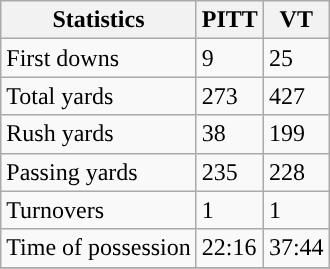<table class="wikitable" style="float: left;">
<tr>
<th>Statistics</th>
<th>PITT</th>
<th>VT</th>
</tr>
<tr>
<td>First downs</td>
<td>9</td>
<td>25</td>
</tr>
<tr>
<td>Total yards</td>
<td>273</td>
<td>427</td>
</tr>
<tr>
<td>Rush yards</td>
<td>38</td>
<td>199</td>
</tr>
<tr>
<td>Passing yards</td>
<td>235</td>
<td>228</td>
</tr>
<tr>
<td>Turnovers</td>
<td>1</td>
<td>1</td>
</tr>
<tr>
<td>Time of possession</td>
<td>22:16</td>
<td>37:44</td>
</tr>
<tr>
</tr>
</table>
